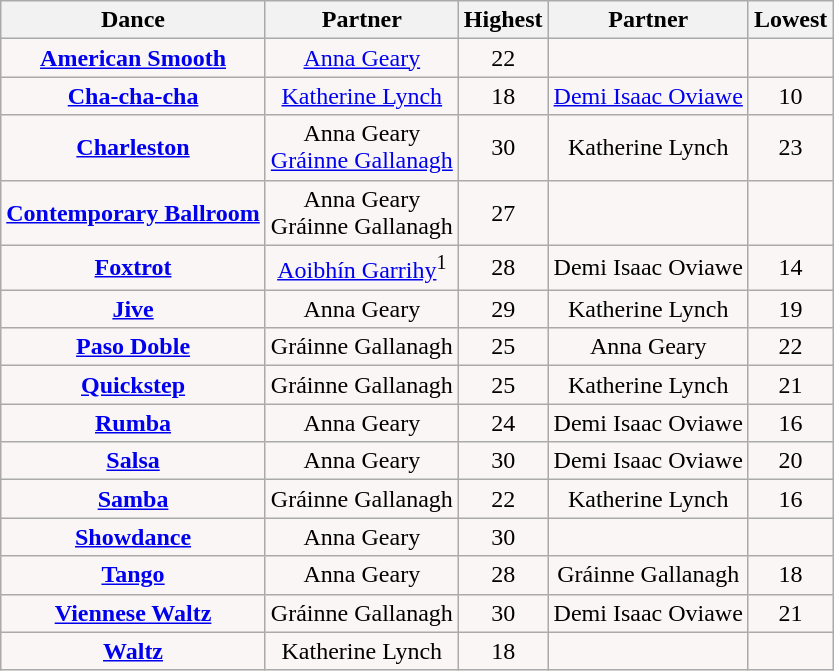<table class="wikitable sortable collapsed">
<tr style="text-align:Center; background:cc;">
<th>Dance</th>
<th>Partner</th>
<th>Highest</th>
<th>Partner</th>
<th>Lowest</th>
</tr>
<tr style="text-align: center; background:#faf6f6">
<td><strong><a href='#'>American Smooth</a></strong></td>
<td><a href='#'>Anna Geary</a></td>
<td>22</td>
<td></td>
<td></td>
</tr>
<tr style="text-align: center; background:#faf6f6">
<td><strong><a href='#'>Cha-cha-cha</a></strong></td>
<td><a href='#'>Katherine Lynch</a></td>
<td>18</td>
<td><a href='#'>Demi Isaac Oviawe</a></td>
<td>10</td>
</tr>
<tr style="text-align: center; background:#faf6f6">
<td><strong><a href='#'>Charleston</a></strong></td>
<td>Anna Geary<br><a href='#'>Gráinne Gallanagh</a></td>
<td>30</td>
<td>Katherine Lynch</td>
<td>23</td>
</tr>
<tr style="text-align: center; background:#faf6f6">
<td><strong><a href='#'>Contemporary Ballroom</a></strong></td>
<td>Anna Geary<br>Gráinne Gallanagh</td>
<td>27</td>
<td></td>
<td></td>
</tr>
<tr style="text-align: center; background:#faf6f6">
<td><strong><a href='#'>Foxtrot</a></strong></td>
<td><a href='#'>Aoibhín Garrihy</a><sup>1</sup></td>
<td>28</td>
<td>Demi Isaac Oviawe</td>
<td>14</td>
</tr>
<tr style="text-align: center; background:#faf6f6">
<td><strong><a href='#'>Jive</a></strong></td>
<td>Anna Geary</td>
<td>29</td>
<td>Katherine Lynch</td>
<td>19</td>
</tr>
<tr style="text-align: center; background:#faf6f6">
<td><strong><a href='#'>Paso Doble</a></strong></td>
<td>Gráinne Gallanagh</td>
<td>25</td>
<td>Anna Geary</td>
<td>22</td>
</tr>
<tr style="text-align: center; background:#faf6f6">
<td><strong><a href='#'>Quickstep</a></strong></td>
<td>Gráinne Gallanagh</td>
<td>25</td>
<td>Katherine Lynch</td>
<td>21</td>
</tr>
<tr style="text-align: center; background:#faf6f6">
<td><strong><a href='#'>Rumba</a></strong></td>
<td>Anna Geary</td>
<td>24</td>
<td>Demi Isaac Oviawe</td>
<td>16</td>
</tr>
<tr style="text-align: center; background:#faf6f6">
<td><strong><a href='#'>Salsa</a></strong></td>
<td>Anna Geary</td>
<td>30</td>
<td>Demi Isaac Oviawe</td>
<td>20</td>
</tr>
<tr style="text-align: center; background:#faf6f6">
<td><strong><a href='#'>Samba</a></strong></td>
<td>Gráinne Gallanagh</td>
<td>22</td>
<td>Katherine Lynch</td>
<td>16</td>
</tr>
<tr style="text-align: center; background:#faf6f6">
<td><strong><a href='#'>Showdance</a></strong></td>
<td>Anna Geary</td>
<td>30</td>
<td></td>
<td></td>
</tr>
<tr style="text-align: center; background:#faf6f6">
<td><strong><a href='#'>Tango</a></strong></td>
<td>Anna Geary</td>
<td>28</td>
<td>Gráinne Gallanagh</td>
<td>18</td>
</tr>
<tr style="text-align: center; background:#faf6f6">
<td><strong><a href='#'>Viennese Waltz</a></strong></td>
<td>Gráinne Gallanagh</td>
<td>30</td>
<td>Demi Isaac Oviawe</td>
<td>21</td>
</tr>
<tr style="text-align: center; background:#faf6f6">
<td><strong><a href='#'>Waltz</a></strong></td>
<td>Katherine Lynch</td>
<td>18</td>
<td></td>
<td></td>
</tr>
</table>
